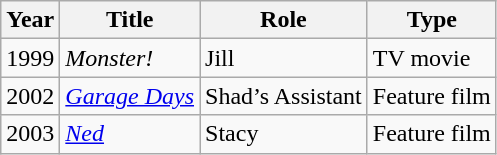<table class="wikitable">
<tr>
<th>Year</th>
<th>Title</th>
<th>Role</th>
<th>Type</th>
</tr>
<tr>
<td>1999</td>
<td><em>Monster!</em></td>
<td>Jill</td>
<td>TV movie</td>
</tr>
<tr>
<td>2002</td>
<td><em><a href='#'>Garage Days</a></em></td>
<td>Shad’s Assistant</td>
<td>Feature film</td>
</tr>
<tr>
<td>2003</td>
<td><em><a href='#'>Ned</a></em></td>
<td>Stacy</td>
<td>Feature film</td>
</tr>
</table>
